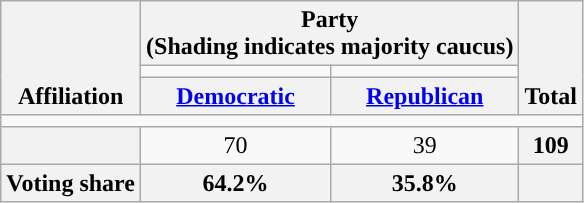<table class=wikitable style="text-align:center">
<tr style="vertical-align:bottom;">
<th rowspan=3>Affiliation</th>
<th colspan=2>Party <div>(Shading indicates majority caucus)</div></th>
<th rowspan=3>Total</th>
</tr>
<tr style="height:5px">
<td style="background-color:"></td>
<td style="background-color:"></td>
</tr>
<tr>
<th><a href='#'>Democratic</a></th>
<th><a href='#'>Republican</a></th>
</tr>
<tr>
<td colspan=5></td>
</tr>
<tr>
<th nowrap style="font-size:80%"></th>
<td>70</td>
<td>39</td>
<th>109</th>
</tr>
<tr>
<th>Voting share</th>
<th>64.2%</th>
<th>35.8%</th>
<th colspan=2></th>
</tr>
</table>
